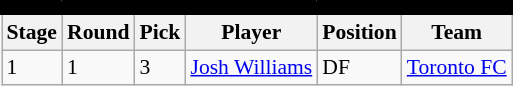<table class="wikitable sortable" style="text-align:center; font-size:90%; text-align:left;">
<tr style="border-spacing: 2px; border: 2px solid black;">
<td colspan="7" bgcolor="#000000" color="#000000" border="#FED000" align="center"><strong></strong></td>
</tr>
<tr>
<th><strong>Stage</strong></th>
<th><strong>Round</strong></th>
<th><strong>Pick</strong></th>
<th><strong>Player</strong></th>
<th><strong>Position</strong></th>
<th><strong>Team</strong></th>
</tr>
<tr>
<td>1</td>
<td>1</td>
<td>3</td>
<td> <a href='#'>Josh Williams</a></td>
<td>DF</td>
<td><a href='#'>Toronto FC</a></td>
</tr>
</table>
